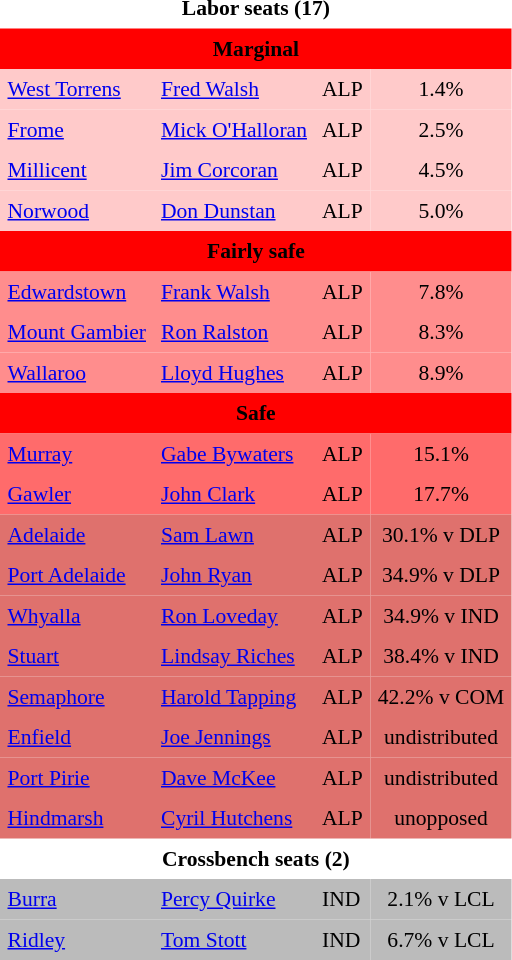<table class="toccolours" cellpadding="5" cellspacing="0" style="float:left; margin-right:.5em; margin-top:.4em; font-size:90%;">
<tr>
<td COLSPAN=4 align="center"><strong>Labor seats (17)</strong></td>
</tr>
<tr>
<td COLSPAN=4 align="center" bgcolor="red"><span><strong>Marginal</strong></span></td>
</tr>
<tr>
<td align="left" bgcolor="FFCACA"><a href='#'>West Torrens</a></td>
<td align="left" bgcolor="FFCACA"><a href='#'>Fred Walsh</a></td>
<td align="left" bgcolor="FFCACA">ALP</td>
<td align="center" bgcolor="FFCACA">1.4%</td>
</tr>
<tr>
<td align="left" bgcolor="FFCACA"><a href='#'>Frome</a></td>
<td align="left" bgcolor="FFCACA"><a href='#'>Mick O'Halloran</a></td>
<td align="left" bgcolor="FFCACA">ALP</td>
<td align="center" bgcolor="FFCACA">2.5%</td>
</tr>
<tr>
<td align="left" bgcolor="FFCACA"><a href='#'>Millicent</a></td>
<td align="left" bgcolor="FFCACA"><a href='#'>Jim Corcoran</a></td>
<td align="left" bgcolor="FFCACA">ALP</td>
<td align="center" bgcolor="FFCACA">4.5%</td>
</tr>
<tr>
<td align="left" bgcolor="FFCACA"><a href='#'>Norwood</a></td>
<td align="left" bgcolor="FFCACA"><a href='#'>Don Dunstan</a></td>
<td align="left" bgcolor="FFCACA">ALP</td>
<td align="center" bgcolor="FFCACA">5.0%</td>
</tr>
<tr>
<td COLSPAN=4 align="center" bgcolor="red"><span><strong>Fairly safe</strong></span></td>
</tr>
<tr>
<td align="left" bgcolor="FF8D8D"><a href='#'>Edwardstown</a></td>
<td align="left" bgcolor="FF8D8D"><a href='#'>Frank Walsh</a></td>
<td align="left" bgcolor="FF8D8D">ALP</td>
<td align="center" bgcolor="FF8D8D">7.8%</td>
</tr>
<tr>
<td align="left" bgcolor="FF8D8D"><a href='#'>Mount Gambier</a></td>
<td align="left" bgcolor="FF8D8D"><a href='#'>Ron Ralston</a></td>
<td align="left" bgcolor="FF8D8D">ALP</td>
<td align="center" bgcolor="FF8D8D">8.3%</td>
</tr>
<tr>
<td align="left" bgcolor="FF8D8D"><a href='#'>Wallaroo</a></td>
<td align="left" bgcolor="FF8D8D"><a href='#'>Lloyd Hughes</a></td>
<td align="left" bgcolor="FF8D8D">ALP</td>
<td align="center" bgcolor="FF8D8D">8.9%</td>
</tr>
<tr>
<td COLSPAN=4 align="center" bgcolor="red"><span><strong>Safe</strong></span></td>
</tr>
<tr>
<td align="left" bgcolor="FF6B6B"><a href='#'>Murray</a></td>
<td align="left" bgcolor="FF6B6B"><a href='#'>Gabe Bywaters</a></td>
<td align="left" bgcolor="FF6B6B">ALP</td>
<td align="center" bgcolor="FF6B6B">15.1%</td>
</tr>
<tr>
<td align="left" bgcolor="FF6B6B"><a href='#'>Gawler</a></td>
<td align="left" bgcolor="FF6B6B"><a href='#'>John Clark</a></td>
<td align="left" bgcolor="FF6B6B">ALP</td>
<td align="center" bgcolor="FF6B6B">17.7%</td>
</tr>
<tr>
<td align="left" bgcolor="DF716D"><a href='#'>Adelaide</a></td>
<td align="left" bgcolor="DF716D"><a href='#'>Sam Lawn</a></td>
<td align="left" bgcolor="DF716D">ALP</td>
<td align="center" bgcolor="DF716D">30.1% v DLP</td>
</tr>
<tr>
<td align="left" bgcolor="DF716D"><a href='#'>Port Adelaide</a></td>
<td align="left" bgcolor="DF716D"><a href='#'>John Ryan</a></td>
<td align="left" bgcolor="DF716D">ALP</td>
<td align="center" bgcolor="DF716D">34.9% v DLP</td>
</tr>
<tr>
<td align="left" bgcolor="DF716D"><a href='#'>Whyalla</a></td>
<td align="left" bgcolor="DF716D"><a href='#'>Ron Loveday</a></td>
<td align="left" bgcolor="DF716D">ALP</td>
<td align="center" bgcolor="DF716D">34.9% v IND</td>
</tr>
<tr>
<td align="left" bgcolor="DF716D"><a href='#'>Stuart</a></td>
<td align="left" bgcolor="DF716D"><a href='#'>Lindsay Riches</a></td>
<td align="left" bgcolor="DF716D">ALP</td>
<td align="center" bgcolor="DF716D">38.4% v IND</td>
</tr>
<tr>
<td align="left" bgcolor="DF716D"><a href='#'>Semaphore</a></td>
<td align="left" bgcolor="DF716D"><a href='#'>Harold Tapping</a></td>
<td align="left" bgcolor="DF716D">ALP</td>
<td align="center" bgcolor="DF716D">42.2% v COM</td>
</tr>
<tr>
<td align="left" bgcolor="DF716D"><a href='#'>Enfield</a></td>
<td align="left" bgcolor="DF716D"><a href='#'>Joe Jennings</a></td>
<td align="left" bgcolor="DF716D">ALP</td>
<td align="center" bgcolor="DF716D">undistributed</td>
</tr>
<tr>
<td align="left" bgcolor="DF716D"><a href='#'>Port Pirie</a></td>
<td align="left" bgcolor="DF716D"><a href='#'>Dave McKee</a></td>
<td align="left" bgcolor="DF716D">ALP</td>
<td align="center" bgcolor="DF716D">undistributed</td>
</tr>
<tr>
<td align="left" bgcolor="DF716D"><a href='#'>Hindmarsh</a></td>
<td align="left" bgcolor="DF716D"><a href='#'>Cyril Hutchens</a></td>
<td align="left" bgcolor="DF716D">ALP</td>
<td align="center" bgcolor="DF716D">unopposed</td>
</tr>
<tr>
<td COLSPAN=4 align="center"><strong>Crossbench seats (2)</strong></td>
</tr>
<tr>
<td align="left" bgcolor="BBBBBB"><a href='#'>Burra</a></td>
<td align="left" bgcolor="BBBBBB"><a href='#'>Percy Quirke</a></td>
<td align="left" bgcolor="BBBBBB">IND</td>
<td align="center" bgcolor="BBBBBB">2.1% v LCL</td>
</tr>
<tr>
<td align="left" bgcolor="BBBBBB"><a href='#'>Ridley</a></td>
<td align="left" bgcolor="BBBBBB"><a href='#'>Tom Stott</a></td>
<td align="left" bgcolor="BBBBBB">IND</td>
<td align="center" bgcolor="BBBBBB">6.7% v LCL</td>
</tr>
<tr>
</tr>
</table>
